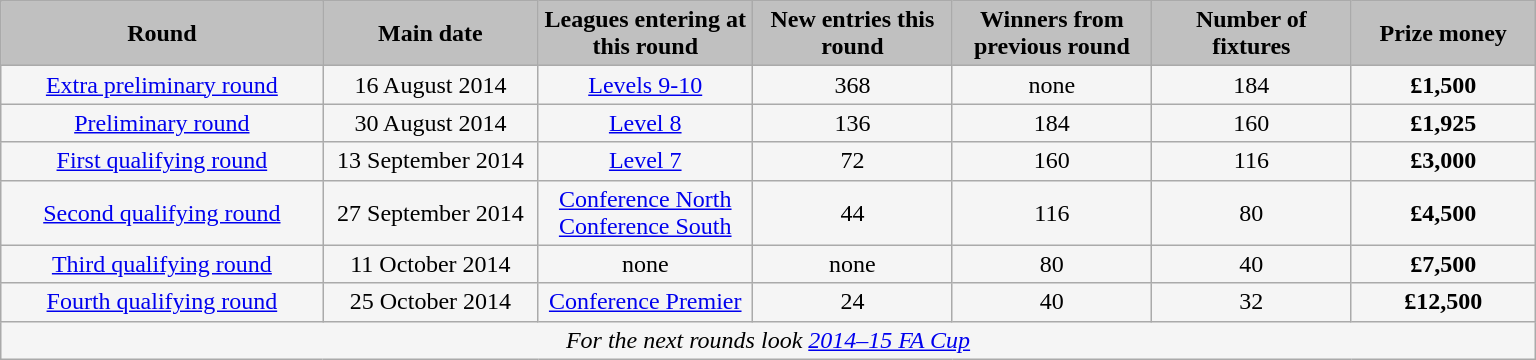<table class="wikitable" style="width: 1024px; background:WhiteSmoke; text-align:center">
<tr>
<th scope="col" style="width: 21.00%; background:silver;">Round</th>
<th scope="col" style="width: 14.00%; background:silver;">Main date</th>
<th scope="col" style="width: 14.00%; background:silver;">Leagues entering at this round</th>
<th scope="col" style="width: 13.00%; background:silver;">New entries this round</th>
<th scope="col" style="width: 13.00%; background:silver;">Winners from previous round</th>
<th scope="col" style="width: 13.00%; background:silver;">Number of fixtures</th>
<th scope="col" style="width: 12.00%; background:silver;">Prize money</th>
</tr>
<tr>
<td><a href='#'>Extra preliminary round</a></td>
<td>16 August 2014</td>
<td><a href='#'>Levels 9-10</a></td>
<td>368</td>
<td>none</td>
<td>184</td>
<td><strong>£1,500</strong></td>
</tr>
<tr>
<td><a href='#'>Preliminary round</a></td>
<td>30 August 2014</td>
<td><a href='#'>Level 8</a></td>
<td>136</td>
<td>184</td>
<td>160</td>
<td><strong>£1,925</strong></td>
</tr>
<tr>
<td><a href='#'>First qualifying round</a></td>
<td>13 September 2014</td>
<td><a href='#'>Level 7</a></td>
<td>72</td>
<td>160</td>
<td>116</td>
<td><strong>£3,000</strong></td>
</tr>
<tr>
<td><a href='#'>Second qualifying round</a></td>
<td>27 September 2014</td>
<td><a href='#'>Conference North<br>Conference South</a></td>
<td>44</td>
<td>116</td>
<td>80</td>
<td><strong>£4,500</strong></td>
</tr>
<tr>
<td><a href='#'>Third qualifying round</a></td>
<td>11 October 2014</td>
<td>none</td>
<td>none</td>
<td>80</td>
<td>40</td>
<td><strong>£7,500</strong></td>
</tr>
<tr>
<td><a href='#'>Fourth qualifying round</a></td>
<td>25 October 2014</td>
<td><a href='#'>Conference Premier</a></td>
<td>24</td>
<td>40</td>
<td>32</td>
<td><strong>£12,500</strong></td>
</tr>
<tr>
<td colspan="7"><em>For the next rounds look <a href='#'>2014–15 FA Cup</a></em></td>
</tr>
</table>
